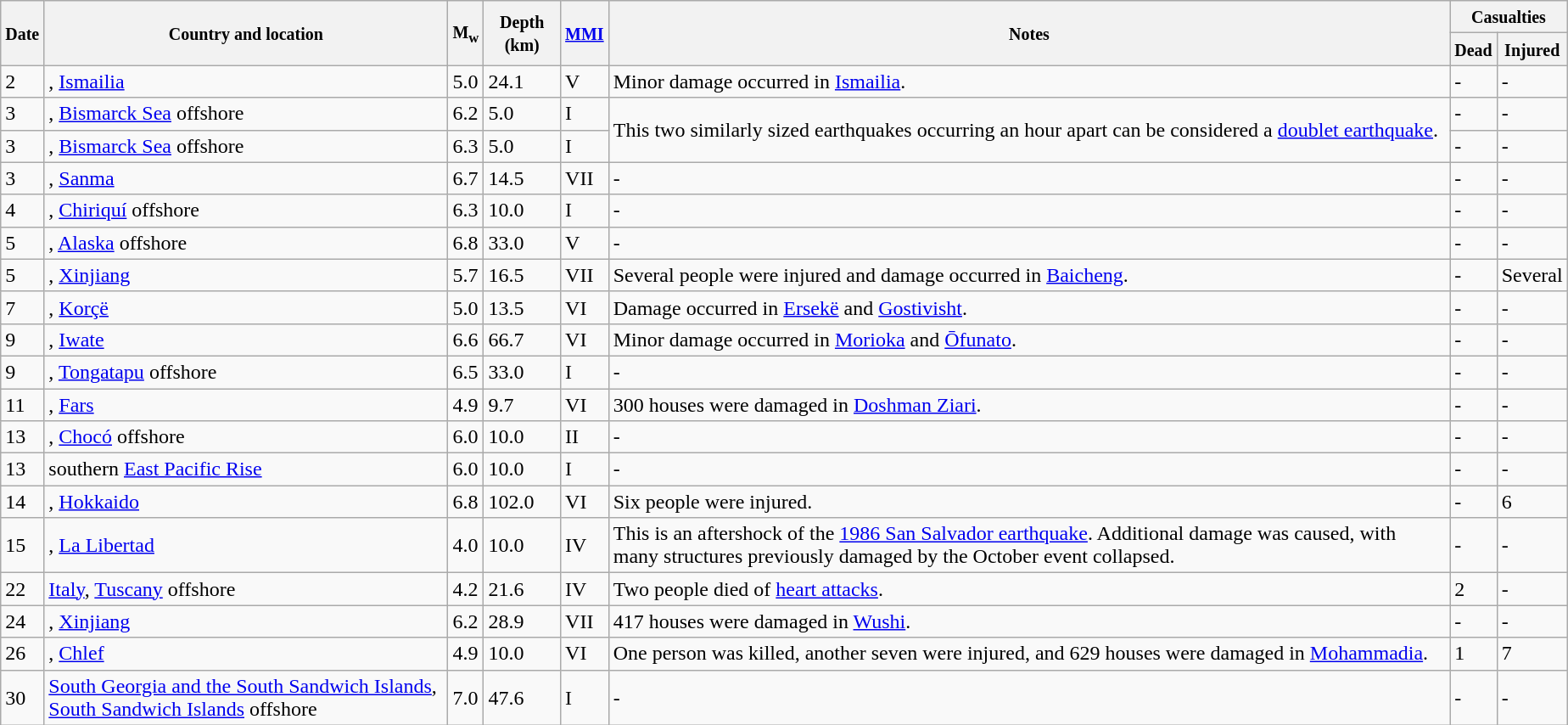<table class="wikitable sortable" style="border:1px black; margin-left:1em;">
<tr>
<th rowspan="2"><small>Date</small></th>
<th rowspan="2" style="width: 310px"><small>Country and location</small></th>
<th rowspan="2"><small>M<sub>w</sub></small></th>
<th rowspan="2"><small>Depth (km)</small></th>
<th rowspan="2"><small><a href='#'>MMI</a></small></th>
<th rowspan="2" class="unsortable"><small>Notes</small></th>
<th colspan="2"><small>Casualties</small></th>
</tr>
<tr>
<th><small>Dead</small></th>
<th><small>Injured</small></th>
</tr>
<tr>
<td>2</td>
<td>, <a href='#'>Ismailia</a></td>
<td>5.0</td>
<td>24.1</td>
<td>V</td>
<td>Minor damage occurred in <a href='#'>Ismailia</a>.</td>
<td>-</td>
<td>-</td>
</tr>
<tr>
<td>3</td>
<td>, <a href='#'>Bismarck Sea</a> offshore</td>
<td>6.2</td>
<td>5.0</td>
<td>I</td>
<td rowspan="2">This two similarly sized earthquakes occurring an hour apart can be considered a <a href='#'>doublet earthquake</a>.</td>
<td>-</td>
<td>-</td>
</tr>
<tr>
<td>3</td>
<td>, <a href='#'>Bismarck Sea</a> offshore</td>
<td>6.3</td>
<td>5.0</td>
<td>I</td>
<td>-</td>
<td>-</td>
</tr>
<tr>
<td>3</td>
<td>, <a href='#'>Sanma</a></td>
<td>6.7</td>
<td>14.5</td>
<td>VII</td>
<td>-</td>
<td>-</td>
<td>-</td>
</tr>
<tr>
<td>4</td>
<td>, <a href='#'>Chiriquí</a> offshore</td>
<td>6.3</td>
<td>10.0</td>
<td>I</td>
<td>-</td>
<td>-</td>
<td>-</td>
</tr>
<tr>
<td>5</td>
<td>, <a href='#'>Alaska</a> offshore</td>
<td>6.8</td>
<td>33.0</td>
<td>V</td>
<td>-</td>
<td>-</td>
<td>-</td>
</tr>
<tr>
<td>5</td>
<td>, <a href='#'>Xinjiang</a></td>
<td>5.7</td>
<td>16.5</td>
<td>VII</td>
<td>Several people were injured and damage occurred in <a href='#'>Baicheng</a>.</td>
<td>-</td>
<td>Several</td>
</tr>
<tr>
<td>7</td>
<td>, <a href='#'>Korçë</a></td>
<td>5.0</td>
<td>13.5</td>
<td>VI</td>
<td>Damage occurred in <a href='#'>Ersekë</a> and <a href='#'>Gostivisht</a>.</td>
<td>-</td>
<td>-</td>
</tr>
<tr>
<td>9</td>
<td>, <a href='#'>Iwate</a></td>
<td>6.6</td>
<td>66.7</td>
<td>VI</td>
<td>Minor damage occurred in <a href='#'>Morioka</a> and <a href='#'>Ōfunato</a>.</td>
<td>-</td>
<td>-</td>
</tr>
<tr>
<td>9</td>
<td>, <a href='#'>Tongatapu</a> offshore</td>
<td>6.5</td>
<td>33.0</td>
<td>I</td>
<td>-</td>
<td>-</td>
<td>-</td>
</tr>
<tr>
<td>11</td>
<td>, <a href='#'>Fars</a></td>
<td>4.9</td>
<td>9.7</td>
<td>VI</td>
<td>300 houses were damaged in <a href='#'>Doshman Ziari</a>.</td>
<td>-</td>
<td>-</td>
</tr>
<tr>
<td>13</td>
<td>, <a href='#'>Chocó</a> offshore</td>
<td>6.0</td>
<td>10.0</td>
<td>II</td>
<td>-</td>
<td>-</td>
<td>-</td>
</tr>
<tr>
<td>13</td>
<td>southern <a href='#'>East Pacific Rise</a></td>
<td>6.0</td>
<td>10.0</td>
<td>I</td>
<td>-</td>
<td>-</td>
<td>-</td>
</tr>
<tr>
<td>14</td>
<td>, <a href='#'>Hokkaido</a></td>
<td>6.8</td>
<td>102.0</td>
<td>VI</td>
<td>Six people were injured.</td>
<td>-</td>
<td>6</td>
</tr>
<tr>
<td>15</td>
<td>, <a href='#'>La Libertad</a></td>
<td>4.0</td>
<td>10.0</td>
<td>IV</td>
<td>This is an aftershock of the <a href='#'>1986 San Salvador earthquake</a>. Additional damage was caused, with many structures previously damaged by the October event collapsed.</td>
<td>-</td>
<td>-</td>
</tr>
<tr>
<td>22</td>
<td> <a href='#'>Italy</a>, <a href='#'>Tuscany</a> offshore</td>
<td>4.2</td>
<td>21.6</td>
<td>IV</td>
<td>Two people died of <a href='#'>heart attacks</a>.</td>
<td>2</td>
<td>-</td>
</tr>
<tr>
<td>24</td>
<td>, <a href='#'>Xinjiang</a></td>
<td>6.2</td>
<td>28.9</td>
<td>VII</td>
<td>417 houses were damaged in <a href='#'>Wushi</a>.</td>
<td>-</td>
<td>-</td>
</tr>
<tr>
<td>26</td>
<td>, <a href='#'>Chlef</a></td>
<td>4.9</td>
<td>10.0</td>
<td>VI</td>
<td>One person was killed, another seven were injured, and 629 houses were damaged in <a href='#'>Mohammadia</a>.</td>
<td>1</td>
<td>7</td>
</tr>
<tr>
<td>30</td>
<td> <a href='#'>South Georgia and the South Sandwich Islands</a>, <a href='#'>South Sandwich Islands</a> offshore</td>
<td>7.0</td>
<td>47.6</td>
<td>I</td>
<td>-</td>
<td>-</td>
<td>-</td>
</tr>
<tr>
</tr>
</table>
